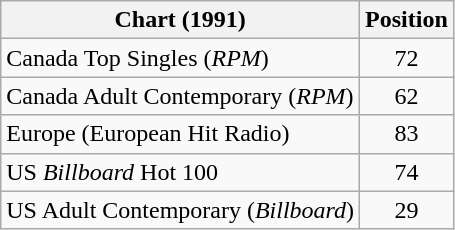<table class="wikitable sortable">
<tr>
<th>Chart (1991)</th>
<th>Position</th>
</tr>
<tr>
<td>Canada Top Singles (<em>RPM</em>)</td>
<td align="center">72</td>
</tr>
<tr>
<td>Canada Adult Contemporary (<em>RPM</em>)</td>
<td align="center">62</td>
</tr>
<tr>
<td>Europe (European Hit Radio)</td>
<td align="center">83</td>
</tr>
<tr>
<td>US <em>Billboard</em> Hot 100</td>
<td align="center">74</td>
</tr>
<tr>
<td>US Adult Contemporary (<em>Billboard</em>)</td>
<td align="center">29</td>
</tr>
</table>
